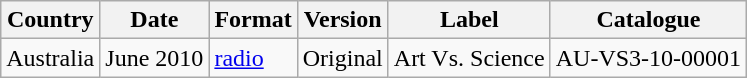<table class="wikitable">
<tr>
<th>Country</th>
<th>Date</th>
<th>Format</th>
<th>Version</th>
<th>Label</th>
<th>Catalogue</th>
</tr>
<tr>
<td>Australia</td>
<td>June 2010</td>
<td><a href='#'>radio</a></td>
<td>Original</td>
<td>Art Vs. Science</td>
<td>AU-VS3-10-00001</td>
</tr>
</table>
